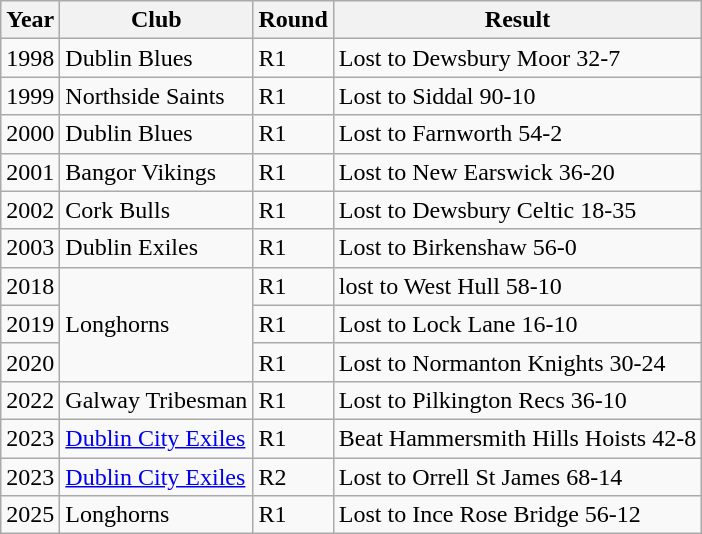<table class="wikitable">
<tr>
<th>Year</th>
<th>Club</th>
<th>Round</th>
<th>Result</th>
</tr>
<tr>
<td>1998</td>
<td>Dublin Blues</td>
<td>R1</td>
<td>Lost to Dewsbury Moor 32-7</td>
</tr>
<tr>
<td>1999</td>
<td>Northside Saints</td>
<td>R1</td>
<td>Lost to Siddal 90-10</td>
</tr>
<tr>
<td>2000</td>
<td>Dublin Blues</td>
<td>R1</td>
<td>Lost to Farnworth 54-2</td>
</tr>
<tr>
<td>2001</td>
<td>Bangor Vikings</td>
<td>R1</td>
<td>Lost to New Earswick 36-20</td>
</tr>
<tr>
<td>2002</td>
<td>Cork Bulls</td>
<td>R1</td>
<td>Lost to Dewsbury Celtic 18-35</td>
</tr>
<tr>
<td>2003</td>
<td>Dublin Exiles</td>
<td>R1</td>
<td>Lost to Birkenshaw 56-0</td>
</tr>
<tr>
<td>2018</td>
<td rowspan=3>Longhorns</td>
<td>R1</td>
<td>lost to West Hull 58-10</td>
</tr>
<tr>
<td>2019</td>
<td>R1</td>
<td>Lost to Lock Lane 16-10</td>
</tr>
<tr>
<td>2020</td>
<td>R1</td>
<td>Lost to Normanton Knights 30-24</td>
</tr>
<tr>
<td>2022</td>
<td>Galway Tribesman</td>
<td>R1</td>
<td>Lost to Pilkington Recs 36-10</td>
</tr>
<tr>
<td>2023</td>
<td><a href='#'>Dublin City Exiles</a></td>
<td>R1</td>
<td>Beat Hammersmith Hills Hoists 42-8</td>
</tr>
<tr>
<td>2023</td>
<td><a href='#'>Dublin City Exiles</a></td>
<td>R2</td>
<td>Lost to Orrell St James 68-14</td>
</tr>
<tr>
<td>2025</td>
<td>Longhorns</td>
<td>R1</td>
<td>Lost to Ince Rose Bridge 56-12</td>
</tr>
</table>
